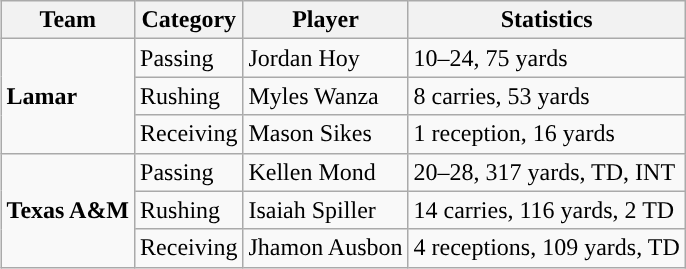<table class="wikitable" style="float: right;">
<tr>
<th>Team</th>
<th>Category</th>
<th>Player</th>
<th>Statistics</th>
</tr>
<tr>
<td rowspan=3><strong>Lamar</strong></td>
<td>Passing</td>
<td>Jordan Hoy</td>
<td>10–24, 75 yards</td>
</tr>
<tr>
<td>Rushing</td>
<td>Myles Wanza</td>
<td>8 carries, 53 yards</td>
</tr>
<tr>
<td>Receiving</td>
<td>Mason Sikes</td>
<td>1 reception, 16 yards</td>
</tr>
<tr>
<td rowspan=3><strong>Texas A&M</strong></td>
<td>Passing</td>
<td>Kellen Mond</td>
<td>20–28, 317 yards, TD, INT</td>
</tr>
<tr>
<td>Rushing</td>
<td>Isaiah Spiller</td>
<td>14 carries, 116 yards, 2 TD</td>
</tr>
<tr>
<td>Receiving</td>
<td>Jhamon Ausbon</td>
<td>4 receptions, 109 yards, TD</td>
</tr>
</table>
